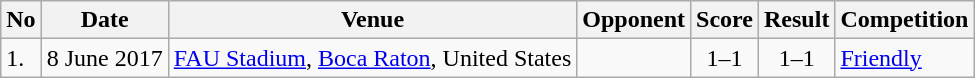<table class="wikitable">
<tr>
<th>No</th>
<th>Date</th>
<th>Venue</th>
<th>Opponent</th>
<th>Score</th>
<th>Result</th>
<th>Competition</th>
</tr>
<tr>
<td>1.</td>
<td>8 June 2017</td>
<td><a href='#'>FAU Stadium</a>, <a href='#'>Boca Raton</a>, United States</td>
<td></td>
<td align=center>1–1</td>
<td align=center>1–1</td>
<td><a href='#'>Friendly</a></td>
</tr>
</table>
